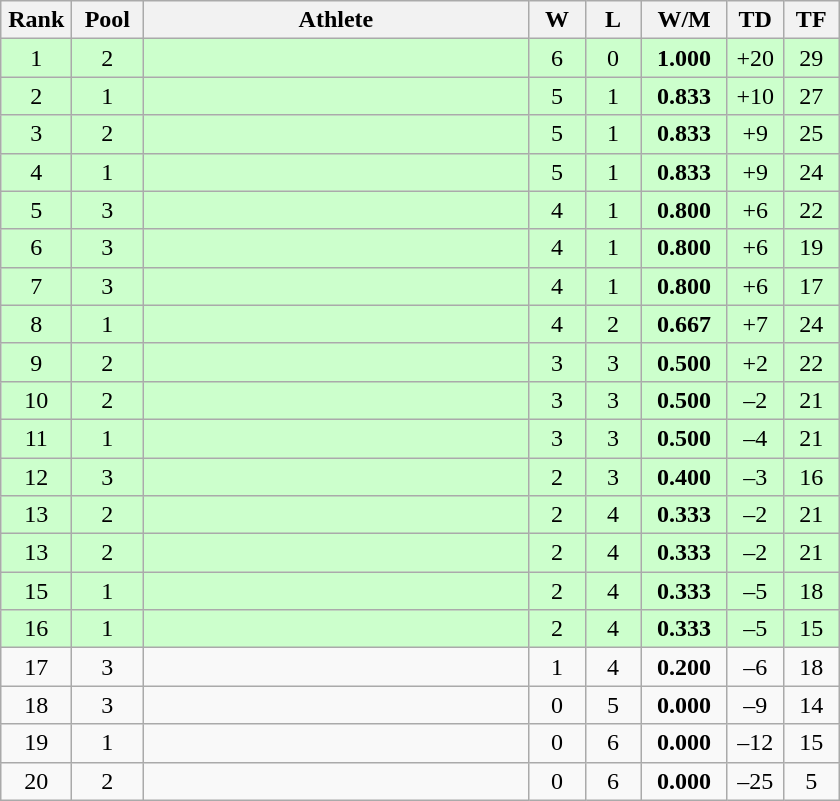<table class=wikitable style="text-align:center">
<tr>
<th width=40>Rank</th>
<th width=40>Pool</th>
<th width=250>Athlete</th>
<th width=30>W</th>
<th width=30>L</th>
<th width=50>W/M</th>
<th width=30>TD</th>
<th width=30>TF</th>
</tr>
<tr bgcolor="ccffcc">
<td>1</td>
<td>2</td>
<td align=left></td>
<td>6</td>
<td>0</td>
<td><strong>1.000</strong></td>
<td>+20</td>
<td>29</td>
</tr>
<tr bgcolor="ccffcc">
<td>2</td>
<td>1</td>
<td align=left></td>
<td>5</td>
<td>1</td>
<td><strong>0.833</strong></td>
<td>+10</td>
<td>27</td>
</tr>
<tr bgcolor="ccffcc">
<td>3</td>
<td>2</td>
<td align=left></td>
<td>5</td>
<td>1</td>
<td><strong>0.833</strong></td>
<td>+9</td>
<td>25</td>
</tr>
<tr bgcolor="ccffcc">
<td>4</td>
<td>1</td>
<td align=left></td>
<td>5</td>
<td>1</td>
<td><strong>0.833</strong></td>
<td>+9</td>
<td>24</td>
</tr>
<tr bgcolor="ccffcc">
<td>5</td>
<td>3</td>
<td align=left></td>
<td>4</td>
<td>1</td>
<td><strong>0.800</strong></td>
<td>+6</td>
<td>22</td>
</tr>
<tr bgcolor="ccffcc">
<td>6</td>
<td>3</td>
<td align=left></td>
<td>4</td>
<td>1</td>
<td><strong>0.800</strong></td>
<td>+6</td>
<td>19</td>
</tr>
<tr bgcolor="ccffcc">
<td>7</td>
<td>3</td>
<td align=left></td>
<td>4</td>
<td>1</td>
<td><strong>0.800</strong></td>
<td>+6</td>
<td>17</td>
</tr>
<tr bgcolor="ccffcc">
<td>8</td>
<td>1</td>
<td align=left></td>
<td>4</td>
<td>2</td>
<td><strong>0.667</strong></td>
<td>+7</td>
<td>24</td>
</tr>
<tr bgcolor="ccffcc">
<td>9</td>
<td>2</td>
<td align=left></td>
<td>3</td>
<td>3</td>
<td><strong>0.500</strong></td>
<td>+2</td>
<td>22</td>
</tr>
<tr bgcolor="ccffcc">
<td>10</td>
<td>2</td>
<td align=left></td>
<td>3</td>
<td>3</td>
<td><strong>0.500</strong></td>
<td>–2</td>
<td>21</td>
</tr>
<tr bgcolor="ccffcc">
<td>11</td>
<td>1</td>
<td align=left></td>
<td>3</td>
<td>3</td>
<td><strong>0.500</strong></td>
<td>–4</td>
<td>21</td>
</tr>
<tr bgcolor="ccffcc">
<td>12</td>
<td>3</td>
<td align=left></td>
<td>2</td>
<td>3</td>
<td><strong>0.400</strong></td>
<td>–3</td>
<td>16</td>
</tr>
<tr bgcolor="ccffcc">
<td>13</td>
<td>2</td>
<td align=left></td>
<td>2</td>
<td>4</td>
<td><strong>0.333</strong></td>
<td>–2</td>
<td>21</td>
</tr>
<tr bgcolor="ccffcc">
<td>13</td>
<td>2</td>
<td align=left></td>
<td>2</td>
<td>4</td>
<td><strong>0.333</strong></td>
<td>–2</td>
<td>21</td>
</tr>
<tr bgcolor="ccffcc">
<td>15</td>
<td>1</td>
<td align=left></td>
<td>2</td>
<td>4</td>
<td><strong>0.333</strong></td>
<td>–5</td>
<td>18</td>
</tr>
<tr bgcolor="ccffcc">
<td>16</td>
<td>1</td>
<td align=left></td>
<td>2</td>
<td>4</td>
<td><strong>0.333</strong></td>
<td>–5</td>
<td>15</td>
</tr>
<tr>
<td>17</td>
<td>3</td>
<td align=left></td>
<td>1</td>
<td>4</td>
<td><strong>0.200</strong></td>
<td>–6</td>
<td>18</td>
</tr>
<tr>
<td>18</td>
<td>3</td>
<td align=left></td>
<td>0</td>
<td>5</td>
<td><strong>0.000</strong></td>
<td>–9</td>
<td>14</td>
</tr>
<tr>
<td>19</td>
<td>1</td>
<td align=left></td>
<td>0</td>
<td>6</td>
<td><strong>0.000</strong></td>
<td>–12</td>
<td>15</td>
</tr>
<tr>
<td>20</td>
<td>2</td>
<td align=left></td>
<td>0</td>
<td>6</td>
<td><strong>0.000</strong></td>
<td>–25</td>
<td>5</td>
</tr>
</table>
